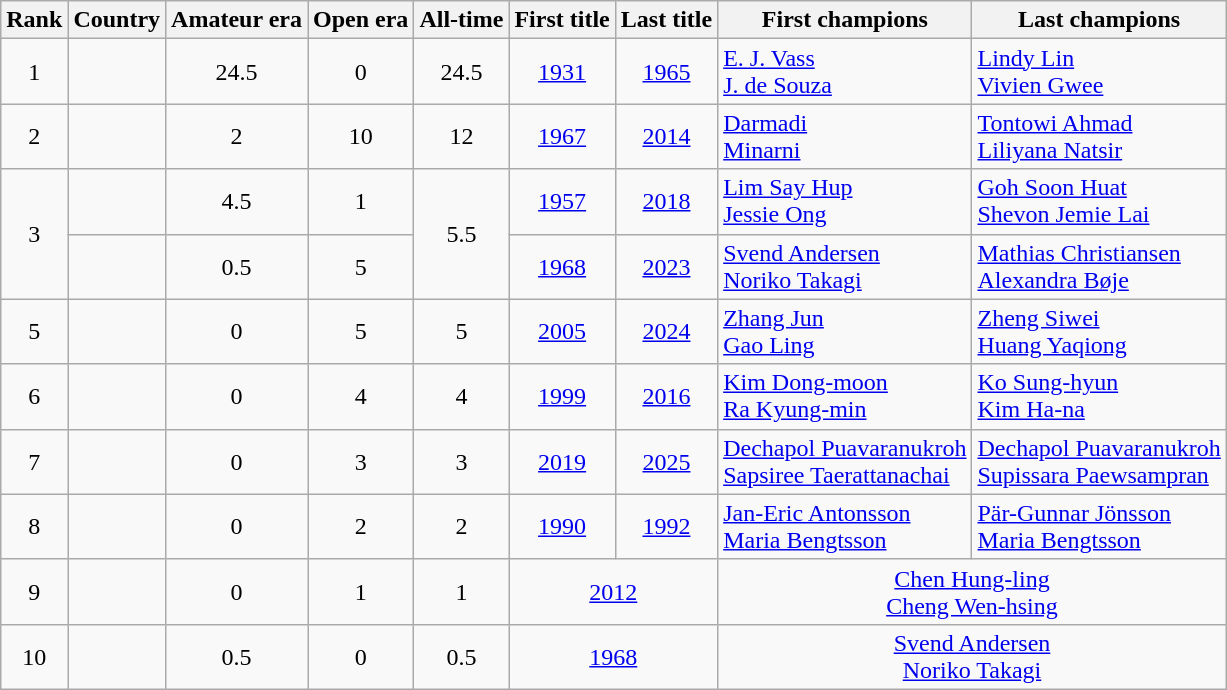<table class="wikitable sortable">
<tr>
<th>Rank</th>
<th>Country</th>
<th>Amateur era</th>
<th>Open era</th>
<th>All-time</th>
<th>First title</th>
<th>Last title</th>
<th>First champions</th>
<th>Last champions</th>
</tr>
<tr>
<td align=center>1</td>
<td></td>
<td align=center>24.5</td>
<td align=center>0</td>
<td align=center>24.5</td>
<td align=center><a href='#'>1931</a></td>
<td align=center><a href='#'>1965</a></td>
<td><a href='#'>E. J. Vass</a><br><a href='#'>J. de Souza</a></td>
<td><a href='#'>Lindy Lin</a><br><a href='#'>Vivien Gwee</a></td>
</tr>
<tr>
<td align=center>2</td>
<td></td>
<td align=center>2</td>
<td align=center>10</td>
<td align=center>12</td>
<td align=center><a href='#'>1967</a></td>
<td align=center><a href='#'>2014</a></td>
<td><a href='#'>Darmadi</a><br><a href='#'>Minarni</a></td>
<td><a href='#'>Tontowi Ahmad</a><br><a href='#'>Liliyana Natsir</a></td>
</tr>
<tr>
<td rowspan="2" align=center>3</td>
<td></td>
<td align=center>4.5</td>
<td align=center>1</td>
<td rowspan="2" align=center>5.5</td>
<td align=center><a href='#'>1957</a></td>
<td align=center><a href='#'>2018</a></td>
<td><a href='#'>Lim Say Hup</a><br> <a href='#'>Jessie Ong</a></td>
<td><a href='#'>Goh Soon Huat</a><br><a href='#'>Shevon Jemie Lai</a></td>
</tr>
<tr>
<td></td>
<td align=center>0.5</td>
<td align=center>5</td>
<td align=center><a href='#'>1968</a></td>
<td align=center><a href='#'>2023</a></td>
<td><a href='#'>Svend Andersen</a><br> <a href='#'>Noriko Takagi</a></td>
<td><a href='#'>Mathias Christiansen</a><br><a href='#'>Alexandra Bøje</a></td>
</tr>
<tr>
<td align=center>5</td>
<td></td>
<td align=center>0</td>
<td align=center>5</td>
<td align=center>5</td>
<td align=center><a href='#'>2005</a></td>
<td align=center><a href='#'>2024</a></td>
<td><a href='#'>Zhang Jun</a><br><a href='#'>Gao Ling</a></td>
<td><a href='#'>Zheng Siwei</a><br><a href='#'>Huang Yaqiong</a></td>
</tr>
<tr>
<td align=center>6</td>
<td></td>
<td align=center>0</td>
<td align=center>4</td>
<td align=center>4</td>
<td align=center><a href='#'>1999</a></td>
<td align=center><a href='#'>2016</a></td>
<td><a href='#'>Kim Dong-moon</a><br><a href='#'>Ra Kyung-min</a></td>
<td><a href='#'>Ko Sung-hyun</a><br><a href='#'>Kim Ha-na</a></td>
</tr>
<tr>
<td align=center>7</td>
<td></td>
<td align=center>0</td>
<td align=center>3</td>
<td align=center>3</td>
<td align=center><a href='#'>2019</a></td>
<td align=center><a href='#'>2025</a></td>
<td><a href='#'>Dechapol Puavaranukroh</a><br><a href='#'>Sapsiree Taerattanachai</a></td>
<td><a href='#'>Dechapol Puavaranukroh</a><br><a href='#'>Supissara Paewsampran</a></td>
</tr>
<tr>
<td align=center>8</td>
<td></td>
<td align=center>0</td>
<td align=center>2</td>
<td align=center>2</td>
<td align=center><a href='#'>1990</a></td>
<td align=center><a href='#'>1992</a></td>
<td><a href='#'>Jan-Eric Antonsson</a><br><a href='#'>Maria Bengtsson</a></td>
<td><a href='#'>Pär-Gunnar Jönsson</a><br><a href='#'>Maria Bengtsson</a></td>
</tr>
<tr>
<td align=center>9</td>
<td></td>
<td align=center>0</td>
<td align=center>1</td>
<td align=center>1</td>
<td colspan="2" align=center><a href='#'>2012</a></td>
<td colspan="2" align=center><a href='#'>Chen Hung-ling</a><br><a href='#'>Cheng Wen-hsing</a></td>
</tr>
<tr>
<td align=center>10</td>
<td></td>
<td align=center>0.5</td>
<td align=center>0</td>
<td align=center>0.5</td>
<td colspan="2" align=center><a href='#'>1968</a></td>
<td colspan="2" align=center> <a href='#'>Svend Andersen</a><br><a href='#'>Noriko Takagi</a></td>
</tr>
</table>
